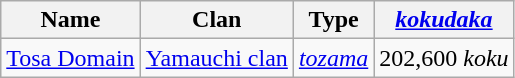<table class="wikitable">
<tr>
<th>Name</th>
<th>Clan</th>
<th>Type</th>
<th><em><a href='#'>kokudaka</a></em></th>
</tr>
<tr>
<td> <a href='#'>Tosa Domain</a></td>
<td><a href='#'>Yamauchi clan</a></td>
<td><em><a href='#'>tozama</a></em></td>
<td>202,600 <em>koku</em></td>
</tr>
</table>
